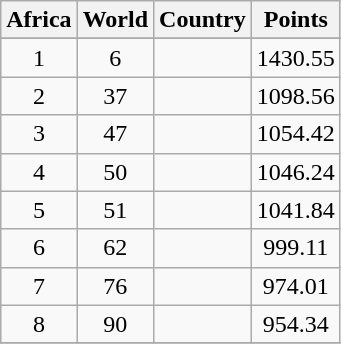<table class="wikitable" style="text-align:center;">
<tr>
<th>Africa</th>
<th>World</th>
<th>Country</th>
<th>Points</th>
</tr>
<tr>
</tr>
<tr>
<td>1</td>
<td>6</td>
<td align=left></td>
<td>1430.55</td>
</tr>
<tr>
<td>2</td>
<td>37</td>
<td align=left></td>
<td>1098.56</td>
</tr>
<tr>
<td>3</td>
<td>47</td>
<td align=left></td>
<td>1054.42</td>
</tr>
<tr>
<td>4</td>
<td>50</td>
<td align=left></td>
<td>1046.24</td>
</tr>
<tr>
<td>5</td>
<td>51</td>
<td align=left></td>
<td>1041.84</td>
</tr>
<tr>
<td>6</td>
<td>62</td>
<td align=left></td>
<td>999.11</td>
</tr>
<tr>
<td>7</td>
<td>76</td>
<td align=left></td>
<td>974.01</td>
</tr>
<tr>
<td>8</td>
<td>90</td>
<td align=left></td>
<td>954.34</td>
</tr>
<tr>
</tr>
</table>
